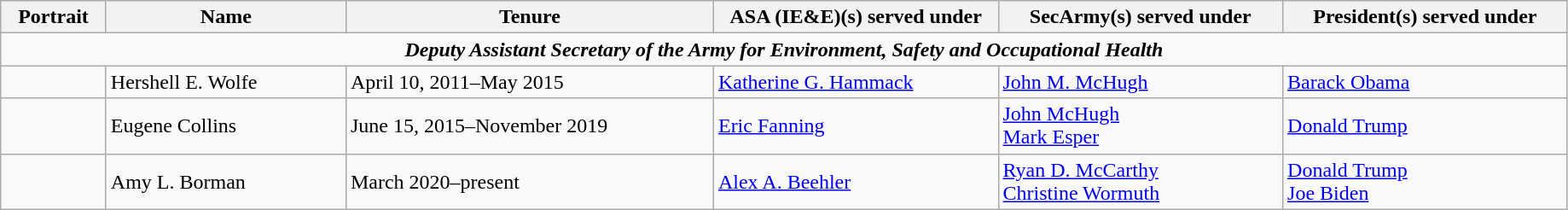<table class="wikitable">
<tr>
<th scope="col" width="75">Portrait</th>
<th scope="col" width="180">Name</th>
<th scope="col" width="280">Tenure</th>
<th scope="col" width="215">ASA (IE&E)(s) served under</th>
<th scope="col" width="215">SecArmy(s) served under</th>
<th scope="col" width="215">President(s) served under</th>
</tr>
<tr>
<td colspan="6" align="center"><strong><em>Deputy Assistant Secretary of the Army for Environment, Safety and Occupational Health</em></strong></td>
</tr>
<tr>
<td></td>
<td>Hershell E. Wolfe</td>
<td>April 10, 2011–May 2015</td>
<td><a href='#'>Katherine G. Hammack</a></td>
<td><a href='#'>John M. McHugh</a></td>
<td><a href='#'>Barack Obama</a></td>
</tr>
<tr>
<td></td>
<td>Eugene Collins</td>
<td>June 15, 2015–November 2019</td>
<td><a href='#'>Eric Fanning</a></td>
<td><a href='#'>John McHugh</a><br><a href='#'>Mark Esper</a></td>
<td><a href='#'>Donald Trump</a></td>
</tr>
<tr>
<td></td>
<td>Amy L. Borman</td>
<td>March 2020–present</td>
<td><a href='#'>Alex A. Beehler</a></td>
<td><a href='#'>Ryan D. McCarthy</a><br><a href='#'>Christine Wormuth</a></td>
<td><a href='#'>Donald Trump</a><br><a href='#'>Joe Biden</a></td>
</tr>
</table>
